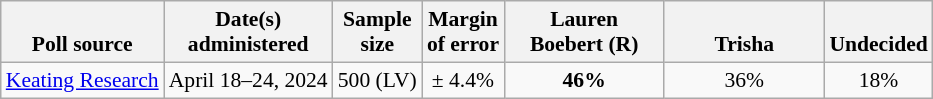<table class="wikitable" style="font-size:90%;text-align:center;">
<tr valign=bottom>
<th>Poll source</th>
<th>Date(s)<br>administered</th>
<th>Sample<br>size</th>
<th>Margin<br>of error</th>
<th style="width:100px;">Lauren<br>Boebert (R)</th>
<th style="width:100px;">Trisha<br></th>
<th>Undecided</th>
</tr>
<tr>
<td style="text-align:left;"><a href='#'>Keating Research</a></td>
<td>April 18–24, 2024</td>
<td>500 (LV)</td>
<td>± 4.4%</td>
<td><strong>46%</strong></td>
<td>36%</td>
<td>18%</td>
</tr>
</table>
